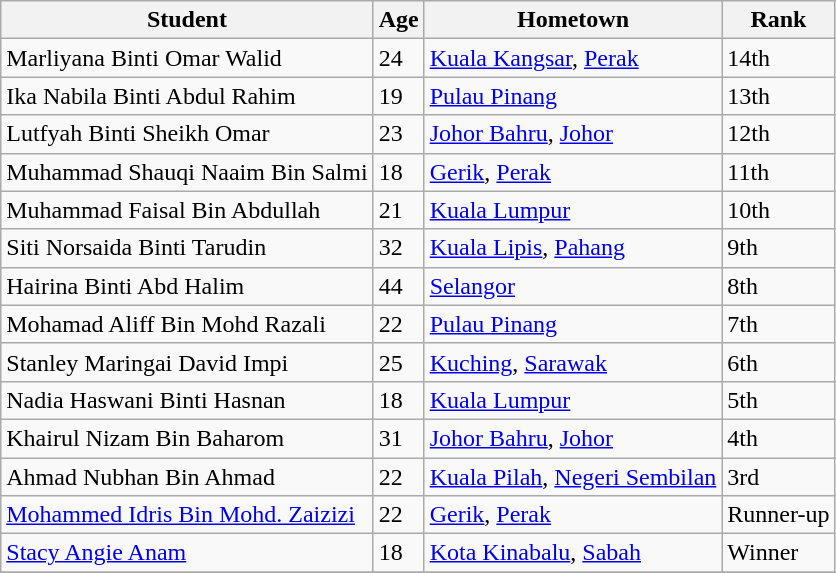<table class="wikitable">
<tr>
<th>Student</th>
<th>Age</th>
<th>Hometown</th>
<th>Rank</th>
</tr>
<tr>
<td>Marliyana Binti Omar Walid</td>
<td>24</td>
<td><a href='#'>Kuala Kangsar</a>, <a href='#'>Perak</a></td>
<td>14th</td>
</tr>
<tr>
<td>Ika Nabila Binti Abdul Rahim</td>
<td>19</td>
<td><a href='#'>Pulau Pinang</a></td>
<td>13th</td>
</tr>
<tr>
<td>Lutfyah Binti Sheikh Omar</td>
<td>23</td>
<td><a href='#'>Johor Bahru</a>, <a href='#'>Johor</a></td>
<td>12th</td>
</tr>
<tr>
<td>Muhammad Shauqi Naaim Bin Salmi</td>
<td>18</td>
<td><a href='#'>Gerik</a>, <a href='#'>Perak</a></td>
<td>11th</td>
</tr>
<tr>
<td>Muhammad Faisal Bin Abdullah</td>
<td>21</td>
<td><a href='#'>Kuala Lumpur</a></td>
<td>10th</td>
</tr>
<tr>
<td>Siti Norsaida Binti Tarudin</td>
<td>32</td>
<td><a href='#'>Kuala Lipis</a>, <a href='#'>Pahang</a></td>
<td>9th</td>
</tr>
<tr>
<td>Hairina Binti Abd Halim</td>
<td>44</td>
<td><a href='#'>Selangor</a></td>
<td>8th</td>
</tr>
<tr>
<td>Mohamad Aliff Bin Mohd Razali</td>
<td>22</td>
<td><a href='#'>Pulau Pinang</a></td>
<td>7th</td>
</tr>
<tr>
<td>Stanley Maringai David Impi</td>
<td>25</td>
<td><a href='#'>Kuching</a>, <a href='#'>Sarawak</a></td>
<td>6th</td>
</tr>
<tr>
<td>Nadia Haswani Binti Hasnan</td>
<td>18</td>
<td><a href='#'>Kuala Lumpur</a></td>
<td>5th</td>
</tr>
<tr>
<td>Khairul Nizam Bin Baharom</td>
<td>31</td>
<td><a href='#'>Johor Bahru</a>, <a href='#'>Johor</a></td>
<td>4th</td>
</tr>
<tr>
<td>Ahmad Nubhan Bin Ahmad</td>
<td>22</td>
<td><a href='#'>Kuala Pilah</a>, <a href='#'>Negeri Sembilan</a></td>
<td>3rd</td>
</tr>
<tr>
<td><a href='#'>Mohammed Idris Bin Mohd. Zaizizi</a></td>
<td>22</td>
<td><a href='#'>Gerik</a>, <a href='#'>Perak</a></td>
<td>Runner-up</td>
</tr>
<tr>
<td><a href='#'>Stacy Angie Anam</a></td>
<td>18</td>
<td><a href='#'>Kota Kinabalu</a>, <a href='#'>Sabah</a></td>
<td>Winner</td>
</tr>
<tr>
</tr>
</table>
